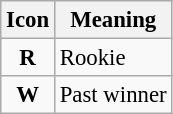<table class="wikitable" style="font-size: 95%;">
<tr>
<th>Icon</th>
<th>Meaning</th>
</tr>
<tr>
<td align="center"><strong><span>R</span></strong></td>
<td>Rookie</td>
</tr>
<tr>
<td align="center"><strong><span>W</span></strong></td>
<td>Past winner</td>
</tr>
</table>
